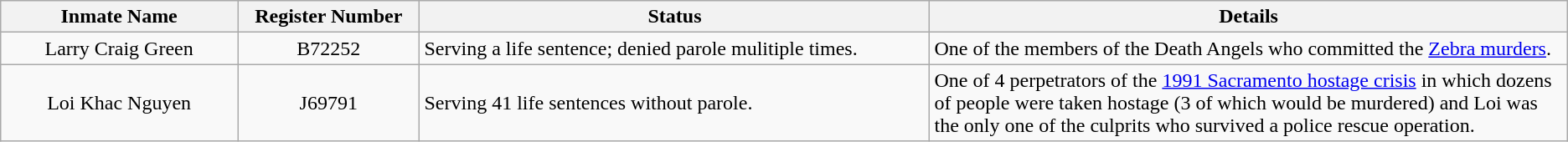<table class="wikitable sortable">
<tr>
<th width=13%>Inmate Name</th>
<th width=10%>Register Number</th>
<th width=28%>Status</th>
<th width=35%>Details</th>
</tr>
<tr>
<td style="text-align:center;">Larry Craig Green</td>
<td style="text-align:center;">B72252</td>
<td>Serving a life sentence; denied parole mulitiple times.</td>
<td>One of the members of the Death Angels who committed the <a href='#'>Zebra murders</a>.</td>
</tr>
<tr>
<td style="text-align:center;">Loi Khac Nguyen</td>
<td style="text-align:center;">J69791</td>
<td>Serving 41 life sentences without parole.</td>
<td>One of 4 perpetrators of the <a href='#'>1991 Sacramento hostage crisis</a> in which dozens of people were taken hostage (3 of which would be murdered) and Loi was the only one of the culprits who survived a police rescue operation.</td>
</tr>
</table>
